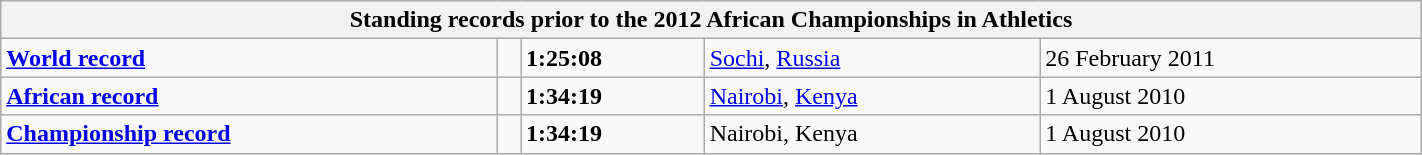<table class="wikitable" width=75%>
<tr>
<th colspan="5">Standing records prior to the 2012 African Championships in Athletics</th>
</tr>
<tr>
<td><strong><a href='#'>World record</a></strong></td>
<td></td>
<td><strong>1:25:08</strong></td>
<td><a href='#'>Sochi</a>, <a href='#'>Russia</a></td>
<td>26 February 2011</td>
</tr>
<tr>
<td><strong><a href='#'>African record</a></strong></td>
<td></td>
<td><strong>1:34:19</strong></td>
<td><a href='#'>Nairobi</a>, <a href='#'>Kenya</a></td>
<td>1 August 2010</td>
</tr>
<tr>
<td><strong><a href='#'>Championship record</a></strong></td>
<td></td>
<td><strong>1:34:19</strong></td>
<td>Nairobi, Kenya</td>
<td>1 August 2010</td>
</tr>
</table>
